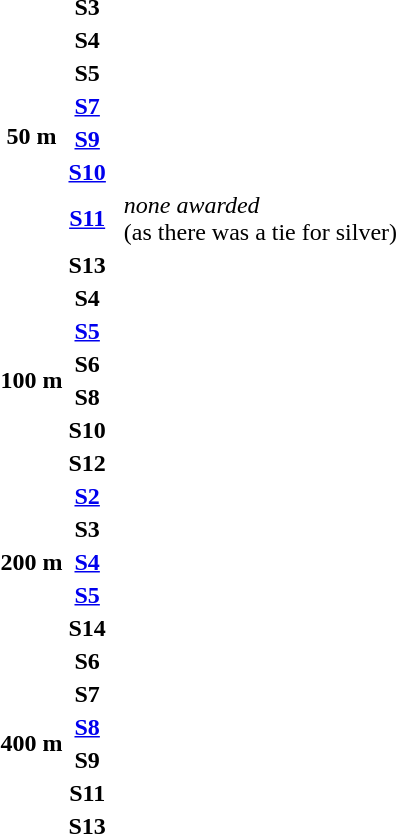<table>
<tr>
<th rowspan=9>50 m</th>
<th>S3</th>
<td></td>
<td></td>
<td></td>
</tr>
<tr>
<th>S4</th>
<td></td>
<td></td>
<td></td>
</tr>
<tr>
<th>S5</th>
<td></td>
<td></td>
<td></td>
</tr>
<tr>
<th><a href='#'>S7</a></th>
<td></td>
<td></td>
<td></td>
</tr>
<tr>
<th><a href='#'>S9</a></th>
<td></td>
<td></td>
<td></td>
</tr>
<tr>
<th><a href='#'>S10</a></th>
<td></td>
<td></td>
<td></td>
</tr>
<tr>
<th rowspan=2><a href='#'>S11</a></th>
<td rowspan=2></td>
<td></td>
<td rowspan=2><em>none awarded</em><br> (as there was a tie for silver)</td>
</tr>
<tr>
<td></td>
</tr>
<tr>
<th>S13</th>
<td></td>
<td></td>
<td></td>
</tr>
<tr>
<th rowspan=6>100 m</th>
<th>S4</th>
<td></td>
<td></td>
<td></td>
</tr>
<tr>
<th><a href='#'>S5</a></th>
<td></td>
<td></td>
<td></td>
</tr>
<tr>
<th>S6</th>
<td></td>
<td></td>
<td></td>
</tr>
<tr>
<th>S8</th>
<td></td>
<td></td>
<td></td>
</tr>
<tr>
<th>S10</th>
<td></td>
<td></td>
<td></td>
</tr>
<tr>
<th>S12</th>
<td></td>
<td></td>
<td></td>
</tr>
<tr>
<th rowspan=5>200 m</th>
<th><a href='#'>S2</a></th>
<td></td>
<td></td>
<td></td>
</tr>
<tr>
<th>S3</th>
<td></td>
<td></td>
<td></td>
</tr>
<tr>
<th><a href='#'>S4</a></th>
<td></td>
<td></td>
<td></td>
</tr>
<tr>
<th><a href='#'>S5</a></th>
<td></td>
<td></td>
<td></td>
</tr>
<tr>
<th>S14</th>
<td></td>
<td></td>
<td></td>
</tr>
<tr>
<th rowspan=6>400 m</th>
<th>S6</th>
<td></td>
<td></td>
<td></td>
</tr>
<tr>
<th>S7</th>
<td></td>
<td></td>
<td></td>
</tr>
<tr>
<th><a href='#'>S8</a></th>
<td></td>
<td></td>
<td></td>
</tr>
<tr>
<th>S9</th>
<td></td>
<td></td>
<td></td>
</tr>
<tr>
<th>S11</th>
<td></td>
<td></td>
<td></td>
</tr>
<tr>
<th>S13</th>
<td></td>
<td></td>
<td></td>
</tr>
</table>
